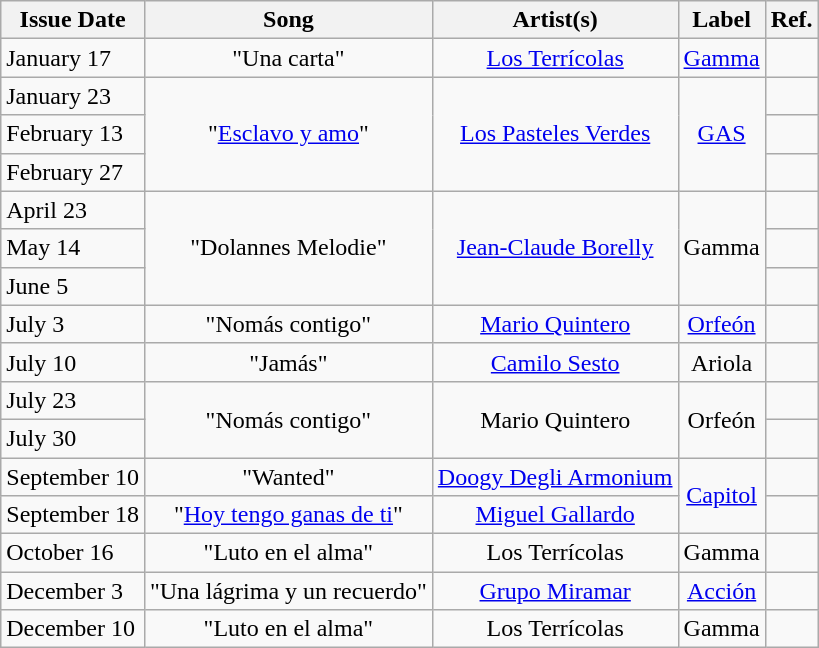<table class="wikitable">
<tr>
<th>Issue Date</th>
<th>Song</th>
<th>Artist(s)</th>
<th>Label</th>
<th>Ref.</th>
</tr>
<tr>
<td>January 17</td>
<td align="center" rowspan="1">"Una carta"</td>
<td align="center" rowspan="1"><a href='#'>Los Terrícolas</a></td>
<td align="center" rowspan="1"><a href='#'>Gamma</a></td>
<td align="center" rowspan="1"></td>
</tr>
<tr>
<td>January 23</td>
<td align="center" rowspan="3">"<a href='#'>Esclavo y amo</a>"</td>
<td align="center" rowspan="3"><a href='#'>Los Pasteles Verdes</a></td>
<td align="center" rowspan="3"><a href='#'>GAS</a></td>
<td align="center" rowspan="1"></td>
</tr>
<tr>
<td>February 13</td>
<td align="center" rowspan="1"></td>
</tr>
<tr>
<td>February 27</td>
<td align="center" rowspan="1"></td>
</tr>
<tr>
<td>April 23</td>
<td align="center" rowspan="3">"Dolannes Melodie"</td>
<td align="center" rowspan="3"><a href='#'>Jean-Claude Borelly</a></td>
<td align="center" rowspan="3">Gamma</td>
<td align="center" rowspan="1"></td>
</tr>
<tr>
<td>May 14</td>
<td align="center" rowspan="1"></td>
</tr>
<tr>
<td>June 5</td>
<td align="center" rowspan="1"></td>
</tr>
<tr>
<td>July 3</td>
<td align="center">"Nomás contigo"</td>
<td align="center"><a href='#'>Mario Quintero</a></td>
<td align="center"><a href='#'>Orfeón</a></td>
<td align="center" rowspan="1"></td>
</tr>
<tr>
<td>July 10</td>
<td align="center">"Jamás"</td>
<td align="center"><a href='#'>Camilo Sesto</a></td>
<td align="center">Ariola</td>
<td align="center" rowspan="1"></td>
</tr>
<tr>
<td>July 23</td>
<td align="center" rowspan="2">"Nomás contigo"</td>
<td align="center" rowspan="2">Mario Quintero</td>
<td align="center" rowspan="2">Orfeón</td>
<td align="center" rowspan="1"></td>
</tr>
<tr>
<td>July 30</td>
<td align="center" rowspan="1"></td>
</tr>
<tr>
<td>September 10</td>
<td align="center">"Wanted"</td>
<td align="center"><a href='#'>Doogy Degli Armonium</a></td>
<td align="center" rowspan="2"><a href='#'>Capitol</a></td>
<td align="center" rowspan="1"></td>
</tr>
<tr>
<td>September 18</td>
<td align="center">"<a href='#'>Hoy tengo ganas de ti</a>"</td>
<td align="center"><a href='#'>Miguel Gallardo</a></td>
<td align="center" rowspan="1"></td>
</tr>
<tr>
<td>October 16</td>
<td align="center" rowspan="1">"Luto en el alma"</td>
<td align="center" rowspan="1">Los Terrícolas</td>
<td align="center" rowspan="1">Gamma</td>
<td align="center" rowspan="1"></td>
</tr>
<tr>
<td>December 3</td>
<td align="center">"Una lágrima y un recuerdo"</td>
<td align="center"><a href='#'>Grupo Miramar</a></td>
<td align="center"><a href='#'>Acción</a></td>
<td align="center" rowspan="1"></td>
</tr>
<tr>
<td>December 10</td>
<td align="center">"Luto en el alma"</td>
<td align="center">Los Terrícolas</td>
<td align="center">Gamma</td>
<td align="center" rowspan="1"></td>
</tr>
</table>
